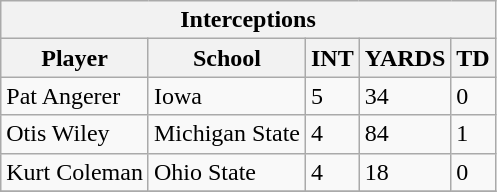<table class="wikitable">
<tr>
<th colspan="7" align="center">Interceptions</th>
</tr>
<tr>
<th>Player</th>
<th>School</th>
<th>INT</th>
<th>YARDS</th>
<th>TD</th>
</tr>
<tr>
<td>Pat Angerer</td>
<td>Iowa</td>
<td>5</td>
<td>34</td>
<td>0</td>
</tr>
<tr>
<td>Otis Wiley</td>
<td>Michigan State</td>
<td>4</td>
<td>84</td>
<td>1</td>
</tr>
<tr>
<td>Kurt Coleman</td>
<td>Ohio State</td>
<td>4</td>
<td>18</td>
<td>0</td>
</tr>
<tr>
</tr>
</table>
